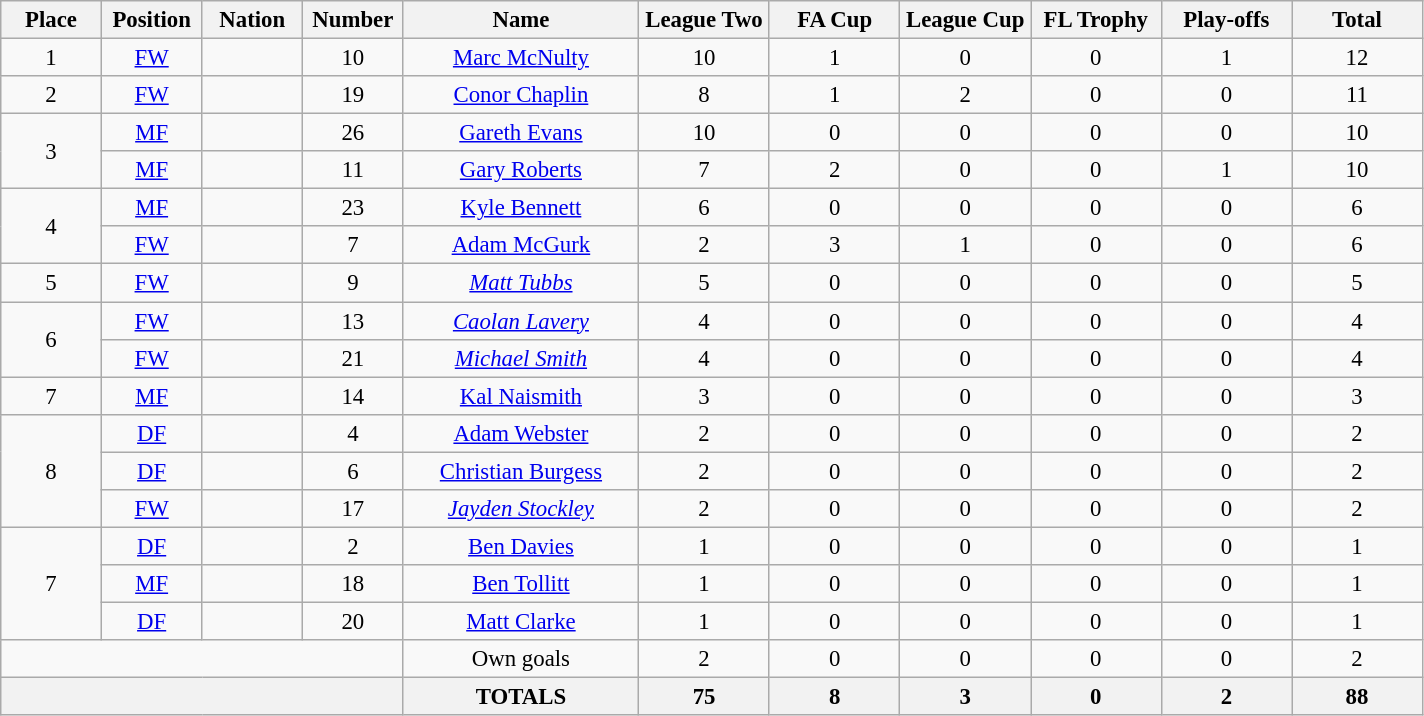<table class="wikitable" style="font-size:95%;text-align:center">
<tr>
<th width=60>Place</th>
<th width=60>Position</th>
<th width=60>Nation</th>
<th width=60>Number</th>
<th width=150>Name</th>
<th width=80>League Two</th>
<th width=80>FA Cup</th>
<th width=80>League Cup</th>
<th width=80>FL Trophy</th>
<th width=80>Play-offs</th>
<th width=80>Total</th>
</tr>
<tr>
<td>1</td>
<td><a href='#'>FW</a></td>
<td></td>
<td>10</td>
<td><a href='#'>Marc McNulty</a></td>
<td>10</td>
<td>1</td>
<td>0</td>
<td>0</td>
<td>1</td>
<td>12</td>
</tr>
<tr>
<td>2</td>
<td><a href='#'>FW</a></td>
<td></td>
<td>19</td>
<td><a href='#'>Conor Chaplin</a></td>
<td>8</td>
<td>1</td>
<td>2</td>
<td>0</td>
<td>0</td>
<td>11</td>
</tr>
<tr>
<td rowspan="2">3</td>
<td><a href='#'>MF</a></td>
<td></td>
<td>26</td>
<td><a href='#'>Gareth Evans</a></td>
<td>10</td>
<td>0</td>
<td>0</td>
<td>0</td>
<td>0</td>
<td>10</td>
</tr>
<tr>
<td><a href='#'>MF</a></td>
<td></td>
<td>11</td>
<td><a href='#'>Gary Roberts</a></td>
<td>7</td>
<td>2</td>
<td>0</td>
<td>0</td>
<td>1</td>
<td>10</td>
</tr>
<tr>
<td rowspan="2">4</td>
<td><a href='#'>MF</a></td>
<td></td>
<td>23</td>
<td><a href='#'>Kyle Bennett</a></td>
<td>6</td>
<td>0</td>
<td>0</td>
<td>0</td>
<td>0</td>
<td>6</td>
</tr>
<tr>
<td><a href='#'>FW</a></td>
<td></td>
<td>7</td>
<td><a href='#'>Adam McGurk</a></td>
<td>2</td>
<td>3</td>
<td>1</td>
<td>0</td>
<td>0</td>
<td>6</td>
</tr>
<tr>
<td>5</td>
<td><a href='#'>FW</a></td>
<td></td>
<td>9</td>
<td><em><a href='#'>Matt Tubbs</a></em></td>
<td>5</td>
<td>0</td>
<td>0</td>
<td>0</td>
<td>0</td>
<td>5</td>
</tr>
<tr>
<td rowspan="2">6</td>
<td><a href='#'>FW</a></td>
<td></td>
<td>13</td>
<td><em><a href='#'>Caolan Lavery</a></em></td>
<td>4</td>
<td>0</td>
<td>0</td>
<td>0</td>
<td>0</td>
<td>4</td>
</tr>
<tr>
<td><a href='#'>FW</a></td>
<td></td>
<td>21</td>
<td><em><a href='#'>Michael Smith</a></em></td>
<td>4</td>
<td>0</td>
<td>0</td>
<td>0</td>
<td>0</td>
<td>4</td>
</tr>
<tr>
<td>7</td>
<td><a href='#'>MF</a></td>
<td></td>
<td>14</td>
<td><a href='#'>Kal Naismith</a></td>
<td>3</td>
<td>0</td>
<td>0</td>
<td>0</td>
<td>0</td>
<td>3</td>
</tr>
<tr>
<td rowspan="3">8</td>
<td><a href='#'>DF</a></td>
<td></td>
<td>4</td>
<td><a href='#'>Adam Webster</a></td>
<td>2</td>
<td>0</td>
<td>0</td>
<td>0</td>
<td>0</td>
<td>2</td>
</tr>
<tr>
<td><a href='#'>DF</a></td>
<td></td>
<td>6</td>
<td><a href='#'>Christian Burgess</a></td>
<td>2</td>
<td>0</td>
<td>0</td>
<td>0</td>
<td>0</td>
<td>2</td>
</tr>
<tr>
<td><a href='#'>FW</a></td>
<td></td>
<td>17</td>
<td><em><a href='#'>Jayden Stockley</a></em></td>
<td>2</td>
<td>0</td>
<td>0</td>
<td>0</td>
<td>0</td>
<td>2</td>
</tr>
<tr>
<td rowspan="3">7</td>
<td><a href='#'>DF</a></td>
<td></td>
<td>2</td>
<td><a href='#'>Ben Davies</a></td>
<td>1</td>
<td>0</td>
<td>0</td>
<td>0</td>
<td>0</td>
<td>1</td>
</tr>
<tr>
<td><a href='#'>MF</a></td>
<td></td>
<td>18</td>
<td><a href='#'>Ben Tollitt</a></td>
<td>1</td>
<td>0</td>
<td>0</td>
<td>0</td>
<td>0</td>
<td>1</td>
</tr>
<tr>
<td><a href='#'>DF</a></td>
<td></td>
<td>20</td>
<td><a href='#'>Matt Clarke</a></td>
<td>1</td>
<td>0</td>
<td>0</td>
<td>0</td>
<td>0</td>
<td>1</td>
</tr>
<tr>
<td colspan="4"></td>
<td>Own goals</td>
<td>2</td>
<td>0</td>
<td>0</td>
<td>0</td>
<td>0</td>
<td>2</td>
</tr>
<tr>
<th colspan="4"></th>
<th>TOTALS</th>
<th>75</th>
<th>8</th>
<th>3</th>
<th>0</th>
<th>2</th>
<th>88</th>
</tr>
</table>
